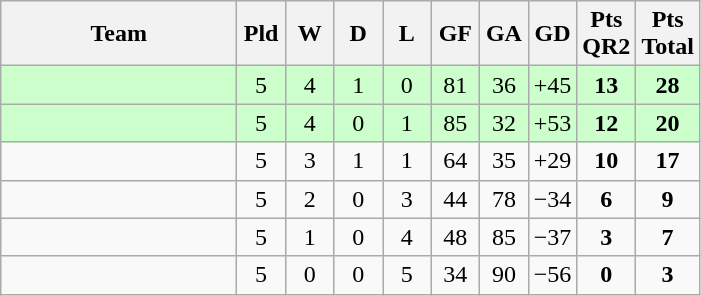<table class="wikitable" style="text-align:center;">
<tr>
<th width=150>Team</th>
<th width=25>Pld</th>
<th width=25>W</th>
<th width=25>D</th>
<th width=25>L</th>
<th width=25>GF</th>
<th width=25>GA</th>
<th width=25>GD</th>
<th width=30>Pts QR2</th>
<th width=30>Pts Total</th>
</tr>
<tr bgcolor=#CCFFCC>
<td align="left"></td>
<td>5</td>
<td>4</td>
<td>1</td>
<td>0</td>
<td>81</td>
<td>36</td>
<td>+45</td>
<td><strong>13</strong></td>
<td><strong>28</strong></td>
</tr>
<tr bgcolor=#CCFFCC>
<td align="left"></td>
<td>5</td>
<td>4</td>
<td>0</td>
<td>1</td>
<td>85</td>
<td>32</td>
<td>+53</td>
<td><strong>12</strong></td>
<td><strong>20</strong></td>
</tr>
<tr>
<td align="left"></td>
<td>5</td>
<td>3</td>
<td>1</td>
<td>1</td>
<td>64</td>
<td>35</td>
<td>+29</td>
<td><strong>10</strong></td>
<td><strong>17</strong></td>
</tr>
<tr>
<td align="left"></td>
<td>5</td>
<td>2</td>
<td>0</td>
<td>3</td>
<td>44</td>
<td>78</td>
<td>−34</td>
<td><strong>6</strong></td>
<td><strong>9</strong></td>
</tr>
<tr>
<td align="left"></td>
<td>5</td>
<td>1</td>
<td>0</td>
<td>4</td>
<td>48</td>
<td>85</td>
<td>−37</td>
<td><strong>3</strong></td>
<td><strong>7</strong></td>
</tr>
<tr>
<td align="left"></td>
<td>5</td>
<td>0</td>
<td>0</td>
<td>5</td>
<td>34</td>
<td>90</td>
<td>−56</td>
<td><strong>0</strong></td>
<td><strong>3</strong></td>
</tr>
</table>
